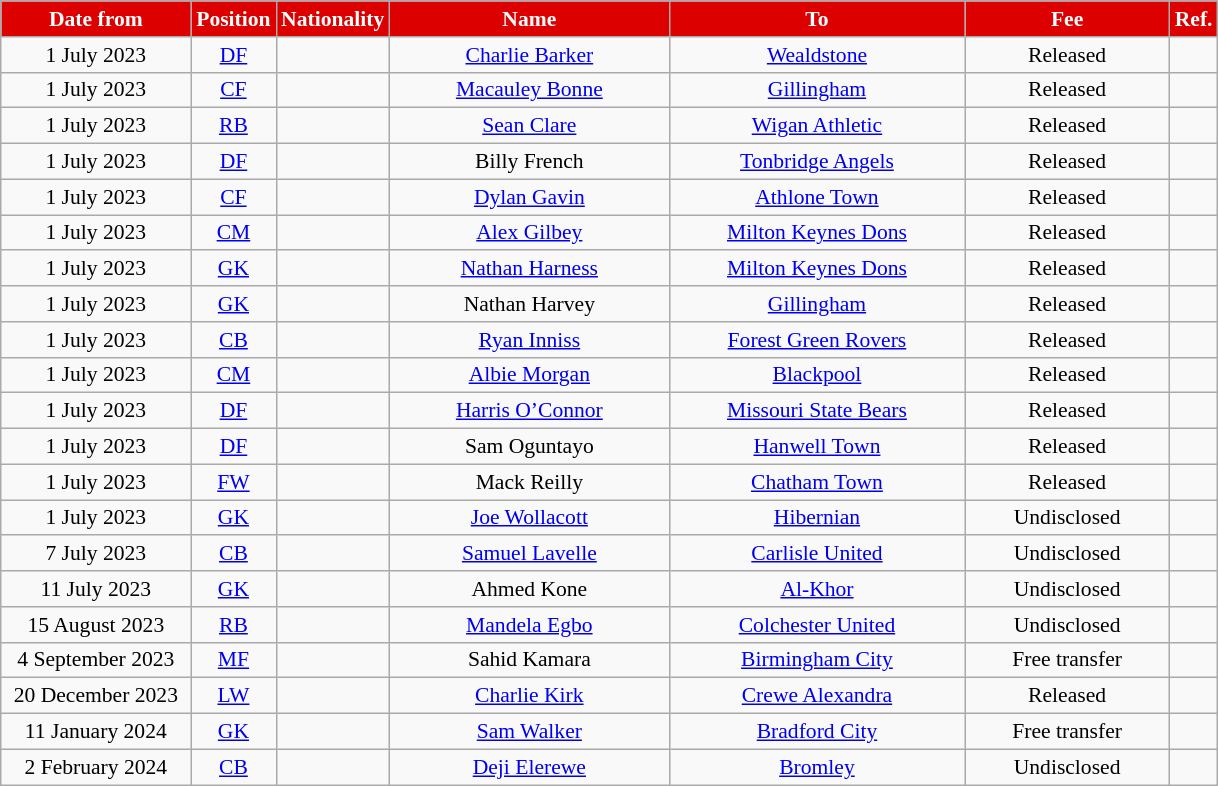<table class="wikitable"  style="text-align:center; font-size:90%; ">
<tr>
<th style="background:#DD0000; color:white; width:120px;">Date from</th>
<th style="background:#DD0000; color:white; width:50px;">Position</th>
<th style="background:#DD0000; color:white; width:50px;">Nationality</th>
<th style="background:#DD0000; color:white; width:180px;">Name</th>
<th style="background:#DD0000; color:white; width:190px;">To</th>
<th style="background:#DD0000; color:white; width:130px;">Fee</th>
<th style="background:#DD0000; color:white; width:25px;">Ref.</th>
</tr>
<tr>
<td>1 July 2023</td>
<td><a href='#'>DF</a></td>
<td></td>
<td><a href='#'>Charlie Barker</a></td>
<td> <a href='#'>Wealdstone</a></td>
<td>Released</td>
<td></td>
</tr>
<tr>
<td>1 July 2023</td>
<td><a href='#'>CF</a></td>
<td></td>
<td><a href='#'>Macauley Bonne</a></td>
<td> <a href='#'>Gillingham</a></td>
<td>Released</td>
<td></td>
</tr>
<tr>
<td>1 July 2023</td>
<td><a href='#'>RB</a></td>
<td></td>
<td><a href='#'>Sean Clare</a></td>
<td> <a href='#'>Wigan Athletic</a></td>
<td>Released</td>
<td></td>
</tr>
<tr>
<td>1 July 2023</td>
<td><a href='#'>DF</a></td>
<td></td>
<td>Billy French</td>
<td> <a href='#'>Tonbridge Angels</a></td>
<td>Released</td>
<td></td>
</tr>
<tr>
<td>1 July 2023</td>
<td><a href='#'>CF</a></td>
<td></td>
<td><a href='#'>Dylan Gavin</a></td>
<td> <a href='#'>Athlone Town</a></td>
<td>Released</td>
<td></td>
</tr>
<tr>
<td>1 July 2023</td>
<td><a href='#'>CM</a></td>
<td></td>
<td><a href='#'>Alex Gilbey</a></td>
<td> <a href='#'>Milton Keynes Dons</a></td>
<td>Released</td>
<td></td>
</tr>
<tr>
<td>1 July 2023</td>
<td><a href='#'>GK</a></td>
<td></td>
<td><a href='#'>Nathan Harness</a></td>
<td> <a href='#'>Milton Keynes Dons</a></td>
<td>Released</td>
<td></td>
</tr>
<tr>
<td>1 July 2023</td>
<td><a href='#'>GK</a></td>
<td></td>
<td>Nathan Harvey</td>
<td> <a href='#'>Gillingham</a></td>
<td>Released</td>
<td></td>
</tr>
<tr>
<td>1 July 2023</td>
<td><a href='#'>CB</a></td>
<td></td>
<td><a href='#'>Ryan Inniss</a></td>
<td> <a href='#'>Forest Green Rovers</a></td>
<td>Released</td>
<td></td>
</tr>
<tr>
<td>1 July 2023</td>
<td><a href='#'>CM</a></td>
<td></td>
<td><a href='#'>Albie Morgan</a></td>
<td> <a href='#'>Blackpool</a></td>
<td>Released</td>
<td></td>
</tr>
<tr>
<td>1 July 2023</td>
<td><a href='#'>DF</a></td>
<td></td>
<td><a href='#'>Harris O’Connor</a></td>
<td> <a href='#'>Missouri State Bears</a></td>
<td>Released</td>
<td></td>
</tr>
<tr>
<td>1 July 2023</td>
<td><a href='#'>DF</a></td>
<td></td>
<td>Sam Oguntayo</td>
<td> <a href='#'>Hanwell Town</a></td>
<td>Released</td>
<td></td>
</tr>
<tr>
<td>1 July 2023</td>
<td><a href='#'>FW</a></td>
<td></td>
<td>Mack Reilly</td>
<td> <a href='#'>Chatham Town</a></td>
<td>Released</td>
<td></td>
</tr>
<tr>
<td>1 July 2023</td>
<td><a href='#'>GK</a></td>
<td></td>
<td><a href='#'>Joe Wollacott</a></td>
<td> <a href='#'>Hibernian</a></td>
<td>Undisclosed</td>
<td></td>
</tr>
<tr>
<td>7 July 2023</td>
<td><a href='#'>CB</a></td>
<td></td>
<td><a href='#'>Samuel Lavelle</a></td>
<td> <a href='#'>Carlisle United</a></td>
<td>Undisclosed</td>
<td></td>
</tr>
<tr>
<td>11 July 2023</td>
<td><a href='#'>GK</a></td>
<td></td>
<td>Ahmed Kone</td>
<td> <a href='#'>Al-Khor</a></td>
<td>Undisclosed</td>
<td></td>
</tr>
<tr>
<td>15 August 2023</td>
<td><a href='#'>RB</a></td>
<td></td>
<td><a href='#'>Mandela Egbo</a></td>
<td> <a href='#'>Colchester United</a></td>
<td>Undisclosed</td>
<td></td>
</tr>
<tr>
<td>4 September 2023</td>
<td><a href='#'>MF</a></td>
<td></td>
<td>Sahid Kamara</td>
<td> <a href='#'>Birmingham City</a></td>
<td>Free transfer</td>
<td></td>
</tr>
<tr>
<td>20 December 2023</td>
<td><a href='#'>LW</a></td>
<td></td>
<td><a href='#'>Charlie Kirk</a></td>
<td> <a href='#'>Crewe Alexandra</a></td>
<td>Released</td>
<td></td>
</tr>
<tr>
<td>11 January 2024</td>
<td><a href='#'>GK</a></td>
<td></td>
<td><a href='#'>Sam Walker</a></td>
<td> <a href='#'>Bradford City</a></td>
<td>Free transfer</td>
<td></td>
</tr>
<tr>
<td>2 February 2024</td>
<td><a href='#'>CB</a></td>
<td></td>
<td><a href='#'>Deji Elerewe</a></td>
<td> <a href='#'>Bromley</a></td>
<td>Undisclosed</td>
<td></td>
</tr>
</table>
